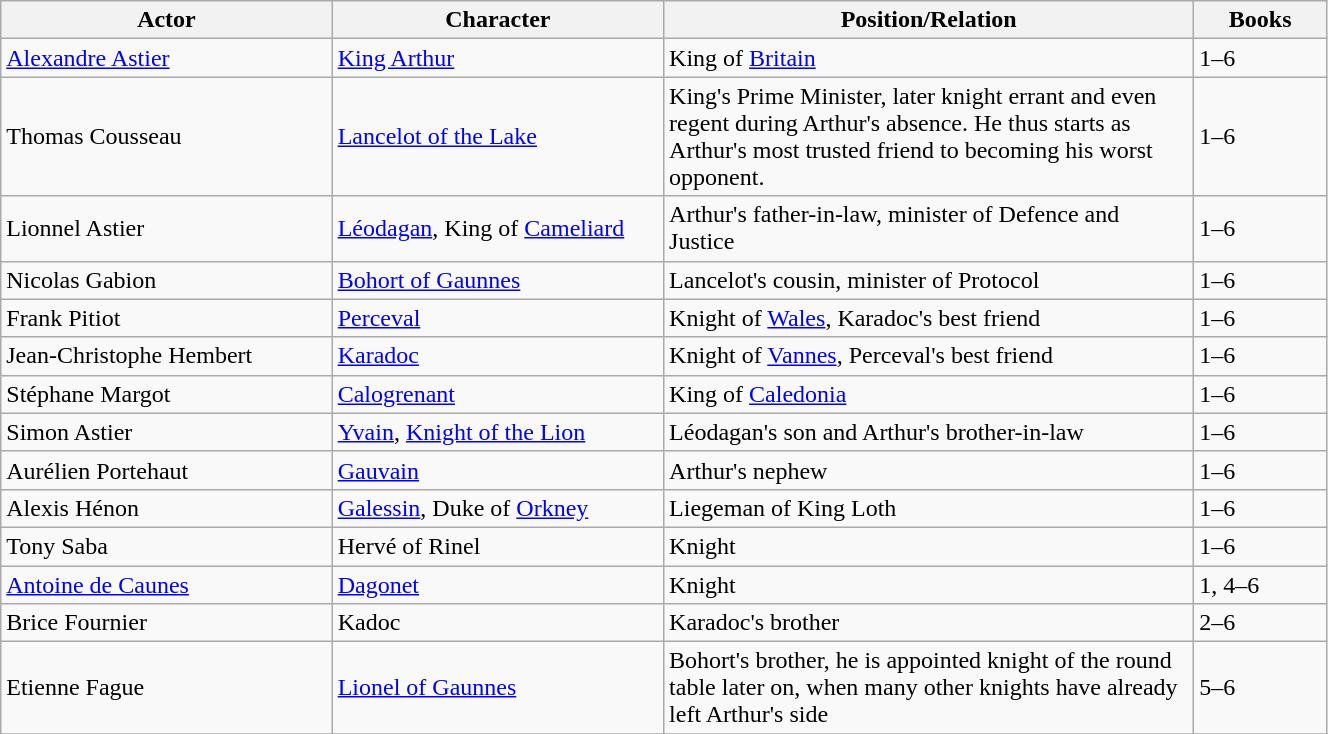<table class="wikitable" style="width:70%;">
<tr>
<th style="width:25%;">Actor</th>
<th style="width:25%;">Character</th>
<th style="width:40%;">Position/Relation</th>
<th style="width:15%;">Books</th>
</tr>
<tr>
<td><a href='#'>Alexandre Astier</a></td>
<td><a href='#'>King Arthur</a></td>
<td>King of <a href='#'>Britain</a></td>
<td>1–6</td>
</tr>
<tr>
<td>Thomas Cousseau</td>
<td><a href='#'>Lancelot of the Lake</a></td>
<td>King's Prime Minister, later knight errant and even regent during Arthur's absence. He thus starts as Arthur's most trusted friend to becoming his worst opponent.</td>
<td>1–6</td>
</tr>
<tr>
<td>Lionnel Astier</td>
<td><a href='#'>Léodagan</a>, King of <a href='#'>Cameliard</a></td>
<td>Arthur's father-in-law, minister of Defence and Justice</td>
<td>1–6</td>
</tr>
<tr>
<td>Nicolas Gabion</td>
<td><a href='#'>Bohort of Gaunnes</a></td>
<td>Lancelot's cousin, minister of Protocol</td>
<td>1–6</td>
</tr>
<tr>
<td>Frank Pitiot</td>
<td><a href='#'>Perceval</a></td>
<td>Knight of <a href='#'>Wales</a>, Karadoc's best friend</td>
<td>1–6</td>
</tr>
<tr>
<td>Jean-Christophe Hembert</td>
<td><a href='#'>Karadoc</a></td>
<td>Knight of <a href='#'>Vannes</a>, Perceval's best friend</td>
<td>1–6</td>
</tr>
<tr>
<td>Stéphane Margot</td>
<td><a href='#'>Calogrenant</a></td>
<td>King of <a href='#'>Caledonia</a></td>
<td>1–6</td>
</tr>
<tr>
<td>Simon Astier</td>
<td><a href='#'>Yvain</a>, <a href='#'>Knight of the Lion</a></td>
<td>Léodagan's son and Arthur's brother-in-law</td>
<td>1–6</td>
</tr>
<tr>
<td>Aurélien Portehaut</td>
<td><a href='#'>Gauvain</a></td>
<td>Arthur's nephew</td>
<td>1–6</td>
</tr>
<tr>
<td>Alexis Hénon</td>
<td><a href='#'>Galessin</a>, Duke of <a href='#'>Orkney</a></td>
<td>Liegeman of King Loth</td>
<td>1–6</td>
</tr>
<tr>
<td>Tony Saba</td>
<td>Hervé of Rinel</td>
<td>Knight</td>
<td>1–6</td>
</tr>
<tr>
<td><a href='#'>Antoine de Caunes</a></td>
<td><a href='#'>Dagonet</a></td>
<td>Knight</td>
<td>1, 4–6</td>
</tr>
<tr>
<td>Brice Fournier</td>
<td>Kadoc</td>
<td>Karadoc's brother</td>
<td>2–6</td>
</tr>
<tr>
<td>Etienne Fague</td>
<td><a href='#'>Lionel of Gaunnes</a></td>
<td>Bohort's brother, he is appointed knight of the round table later on, when many other knights have already left Arthur's side</td>
<td>5–6</td>
</tr>
<tr>
</tr>
</table>
